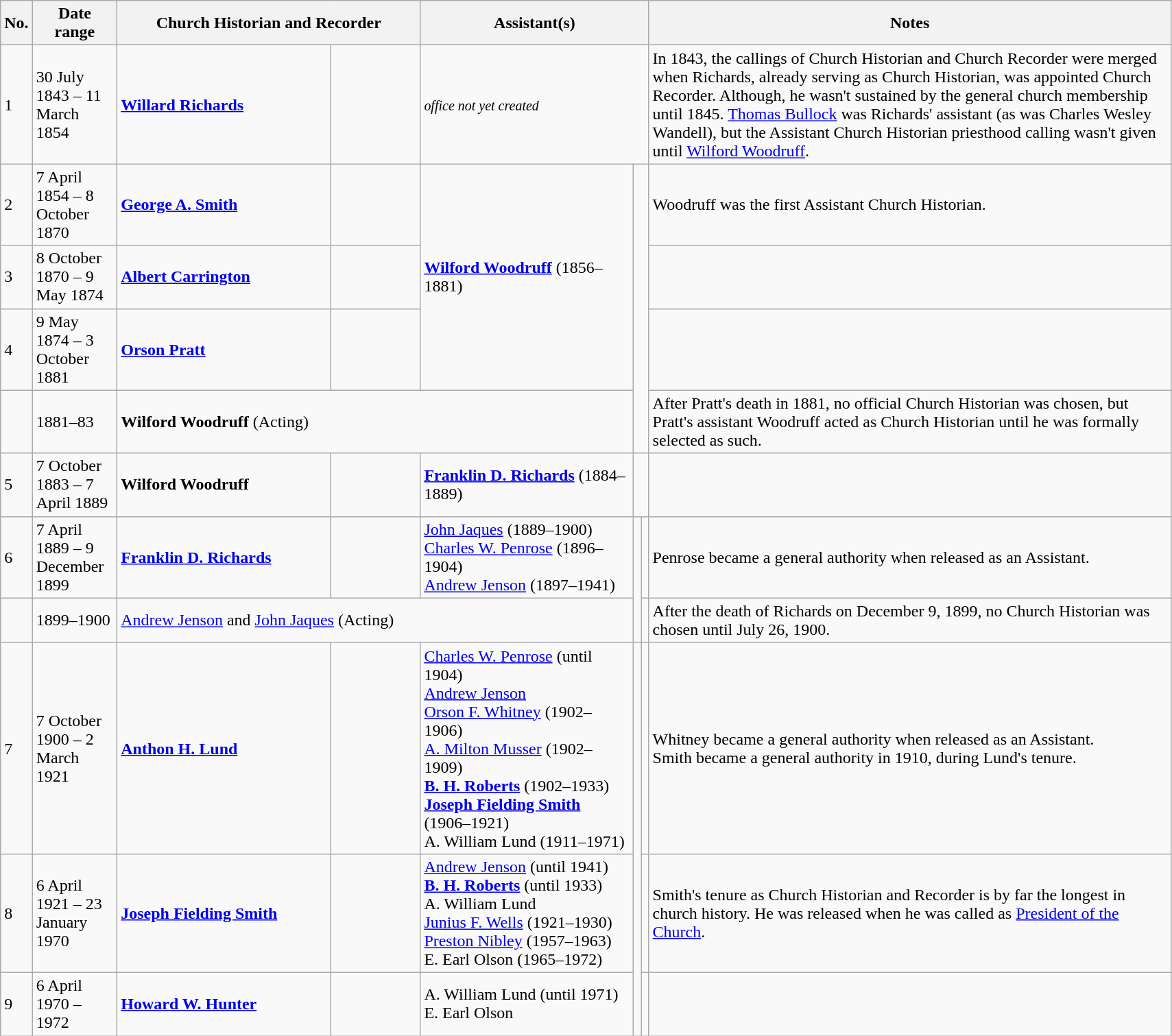<table class="wikitable" >
<tr>
<th>No.</th>
<th>Date range</th>
<th colspan="2">Church Historian and Recorder</th>
<th colspan="3">Assistant(s)</th>
<th>Notes</th>
</tr>
<tr>
<td width="20">1</td>
<td width="75">30 July 1843 – 11 March 1854</td>
<td width="200"><strong><a href='#'>Willard Richards</a></strong></td>
<td width="80"></td>
<td colspan="3"><small><em>office not yet created</em></small></td>
<td width="500">In 1843, the callings of Church Historian and Church Recorder were merged when Richards, already serving as Church Historian, was appointed Church Recorder. Although, he wasn't sustained by the general church membership until 1845. <a href='#'>Thomas Bullock</a> was Richards' assistant (as was Charles Wesley Wandell), but the Assistant Church Historian priesthood calling wasn't given until <a href='#'>Wilford Woodruff</a>.</td>
</tr>
<tr>
<td>2</td>
<td>7 April 1854 – 8 October 1870</td>
<td><strong><a href='#'>George A. Smith</a></strong></td>
<td></td>
<td width="200" rowspan ="3"><strong><a href='#'>Wilford Woodruff</a></strong> (1856–1881)</td>
<td colspan="2" rowspan ="4"></td>
<td>Woodruff was the first Assistant Church Historian.</td>
</tr>
<tr>
<td>3</td>
<td>8 October 1870 – 9 May 1874</td>
<td><strong><a href='#'>Albert Carrington</a></strong></td>
<td></td>
<td></td>
</tr>
<tr>
<td>4</td>
<td>9 May 1874 – 3 October 1881</td>
<td><strong><a href='#'>Orson Pratt</a></strong></td>
<td></td>
<td></td>
</tr>
<tr>
<td></td>
<td>1881–83</td>
<td colspan = "3"><strong>Wilford Woodruff</strong> (Acting)</td>
<td>After Pratt's death in 1881, no official Church Historian was chosen, but Pratt's assistant Woodruff acted as Church Historian until he was formally selected as such.</td>
</tr>
<tr>
<td>5</td>
<td>7 October 1883 – 7 April 1889</td>
<td><strong>Wilford Woodruff</strong></td>
<td></td>
<td><strong><a href='#'>Franklin D. Richards</a></strong> (1884–1889)</td>
<td colspan="2"></td>
<td></td>
</tr>
<tr>
<td>6</td>
<td>7 April 1889 – 9 December 1899</td>
<td><strong><a href='#'>Franklin D. Richards</a></strong></td>
<td></td>
<td><a href='#'>John Jaques</a> (1889–1900)<br><a href='#'>Charles W. Penrose</a> (1896–1904)<br><a href='#'>Andrew Jenson</a> (1897–1941)</td>
<td rowspan="2"></td>
<td></td>
<td>Penrose became a general authority when released as an Assistant.</td>
</tr>
<tr>
<td></td>
<td>1899–1900</td>
<td colspan = "3"><a href='#'>Andrew Jenson</a> and <a href='#'>John Jaques</a> (Acting)</td>
<td></td>
<td>After the death of Richards on December 9, 1899, no Church Historian was chosen until July 26, 1900.</td>
</tr>
<tr>
<td>7</td>
<td>7 October 1900 – 2 March 1921</td>
<td><strong><a href='#'>Anthon H. Lund</a></strong></td>
<td></td>
<td><a href='#'>Charles W. Penrose</a> (until 1904)<br><a href='#'>Andrew Jenson</a><br><a href='#'>Orson F. Whitney</a> (1902–1906)<br><a href='#'>A. Milton Musser</a> (1902–1909)<br><strong><a href='#'>B. H. Roberts</a></strong> (1902–1933)<br><strong><a href='#'>Joseph Fielding Smith</a></strong> (1906–1921)<br>A. William Lund (1911–1971)</td>
<td rowspan="3"></td>
<td></td>
<td>Whitney became a general authority when released as an Assistant. <br>Smith became a general authority in 1910, during Lund's tenure.</td>
</tr>
<tr>
<td>8</td>
<td>6 April 1921 – 23 January 1970</td>
<td><strong><a href='#'>Joseph Fielding Smith</a></strong></td>
<td></td>
<td><a href='#'>Andrew Jenson</a> (until 1941)<br><strong><a href='#'>B. H. Roberts</a></strong> (until 1933)<br>A. William Lund<br><a href='#'>Junius F. Wells</a> (1921–1930)<br><a href='#'>Preston Nibley</a> (1957–1963)<br>E. Earl Olson (1965–1972)</td>
<td></td>
<td>Smith's tenure as Church Historian and Recorder is by far the longest in church history. He was released when he was called as <a href='#'>President of the Church</a>.</td>
</tr>
<tr>
<td>9</td>
<td>6 April 1970 – 1972</td>
<td><strong><a href='#'>Howard W. Hunter</a></strong></td>
<td></td>
<td>A. William Lund (until 1971)<br>E. Earl Olson</td>
<td></td>
</tr>
</table>
